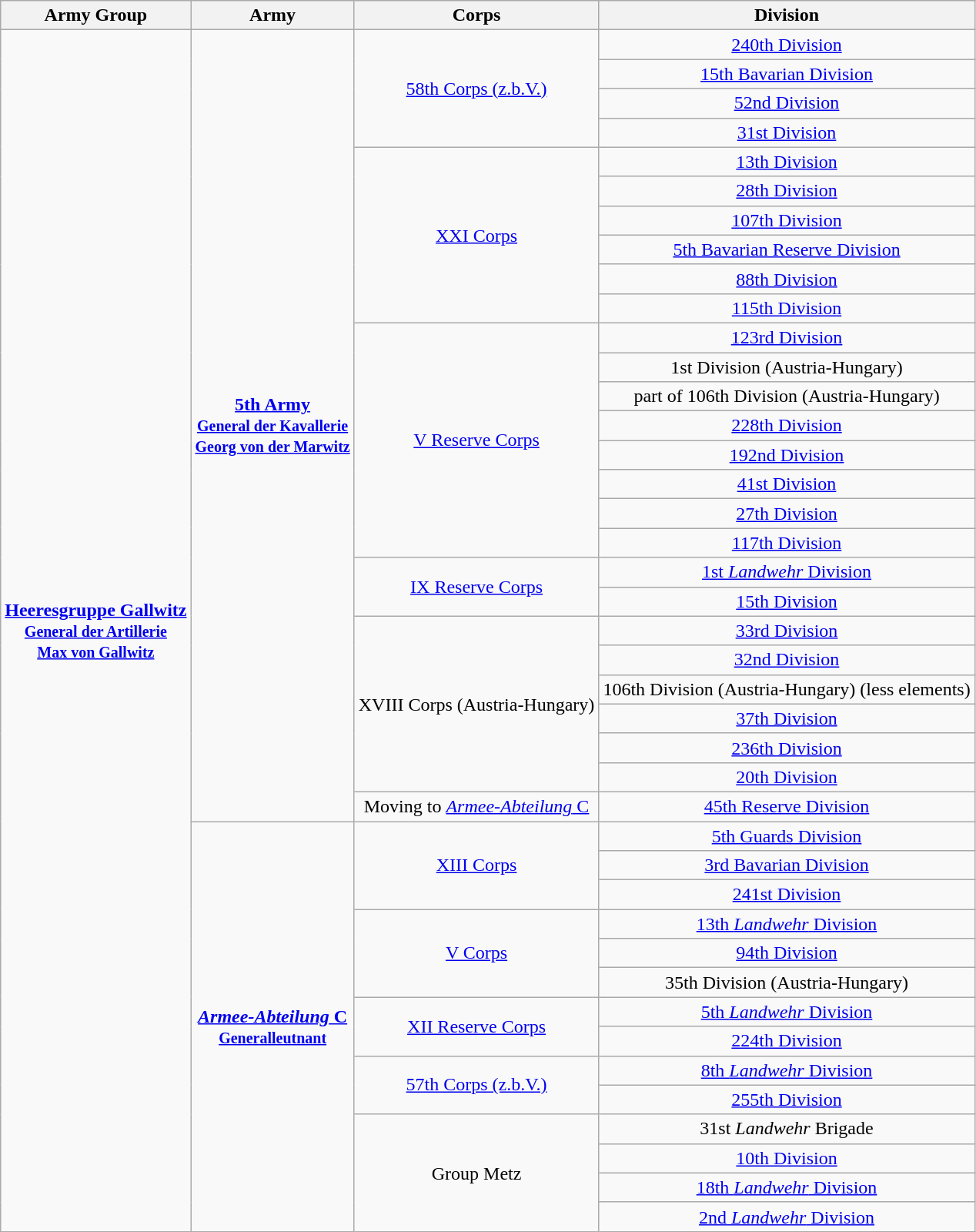<table class="wikitable" style="text-align:center;">
<tr>
<th>Army Group</th>
<th>Army</th>
<th>Corps</th>
<th>Division</th>
</tr>
<tr>
<td ROWSPAN=41><strong><a href='#'>Heeresgruppe Gallwitz</a><br><small><a href='#'>General der Artillerie</a><br><a href='#'>Max von Gallwitz</a></small></strong></td>
<td ROWSPAN=27><strong><a href='#'>5th Army</a><br><small><a href='#'>General der Kavallerie</a><br><a href='#'>Georg von der Marwitz</a></small></strong></td>
<td ROWSPAN=4><a href='#'>58th Corps (z.b.V.)</a></td>
<td><a href='#'>240th Division</a></td>
</tr>
<tr>
<td><a href='#'>15th Bavarian Division</a></td>
</tr>
<tr>
<td><a href='#'>52nd Division</a></td>
</tr>
<tr>
<td><a href='#'>31st Division</a></td>
</tr>
<tr>
<td ROWSPAN=6><a href='#'>XXI Corps</a></td>
<td><a href='#'>13th Division</a></td>
</tr>
<tr>
<td><a href='#'>28th Division</a></td>
</tr>
<tr>
<td><a href='#'>107th Division</a></td>
</tr>
<tr>
<td><a href='#'>5th Bavarian Reserve Division</a></td>
</tr>
<tr>
<td><a href='#'>88th Division</a></td>
</tr>
<tr>
<td><a href='#'>115th Division</a></td>
</tr>
<tr>
<td ROWSPAN=8><a href='#'>V Reserve Corps</a></td>
<td><a href='#'>123rd Division</a></td>
</tr>
<tr>
<td>1st Division (Austria-Hungary)</td>
</tr>
<tr>
<td>part of 106th Division (Austria-Hungary)</td>
</tr>
<tr>
<td><a href='#'>228th Division</a></td>
</tr>
<tr>
<td><a href='#'>192nd Division</a></td>
</tr>
<tr>
<td><a href='#'>41st Division</a></td>
</tr>
<tr>
<td><a href='#'>27th Division</a></td>
</tr>
<tr>
<td><a href='#'>117th Division</a></td>
</tr>
<tr>
<td ROWSPAN=2><a href='#'>IX Reserve Corps</a></td>
<td><a href='#'>1st <em>Landwehr</em> Division</a></td>
</tr>
<tr>
<td><a href='#'>15th Division</a></td>
</tr>
<tr>
<td ROWSPAN=6>XVIII Corps (Austria-Hungary)</td>
<td><a href='#'>33rd Division</a></td>
</tr>
<tr>
<td><a href='#'>32nd Division</a></td>
</tr>
<tr>
<td>106th Division (Austria-Hungary) (less elements)</td>
</tr>
<tr>
<td><a href='#'>37th Division</a></td>
</tr>
<tr>
<td><a href='#'>236th Division</a></td>
</tr>
<tr>
<td><a href='#'>20th Division</a></td>
</tr>
<tr>
<td ROWSPAN=1>Moving to <a href='#'><em>Armee-Abteilung</em> C</a></td>
<td><a href='#'>45th Reserve Division</a></td>
</tr>
<tr>
<td ROWSPAN=14><strong><a href='#'><em>Armee-Abteilung</em> C</a><br><small><a href='#'>Generalleutnant</a><br></small></strong></td>
<td ROWSPAN=3><a href='#'>XIII Corps</a></td>
<td><a href='#'>5th Guards Division</a></td>
</tr>
<tr>
<td><a href='#'>3rd Bavarian Division</a></td>
</tr>
<tr>
<td><a href='#'>241st Division</a></td>
</tr>
<tr>
<td ROWSPAN=3><a href='#'>V Corps</a></td>
<td><a href='#'>13th <em>Landwehr</em> Division</a></td>
</tr>
<tr>
<td><a href='#'>94th Division</a></td>
</tr>
<tr>
<td>35th Division (Austria-Hungary)</td>
</tr>
<tr>
<td ROWSPAN=2><a href='#'>XII Reserve Corps</a></td>
<td><a href='#'>5th <em>Landwehr</em> Division</a></td>
</tr>
<tr>
<td><a href='#'>224th Division</a></td>
</tr>
<tr>
<td ROWSPAN=2><a href='#'>57th Corps (z.b.V.)</a></td>
<td><a href='#'>8th <em>Landwehr</em> Division</a></td>
</tr>
<tr>
<td><a href='#'>255th Division</a></td>
</tr>
<tr>
<td ROWSPAN=4>Group Metz</td>
<td>31st <em>Landwehr</em> Brigade</td>
</tr>
<tr>
<td><a href='#'>10th Division</a></td>
</tr>
<tr>
<td><a href='#'>18th <em>Landwehr</em> Division</a></td>
</tr>
<tr>
<td><a href='#'>2nd <em>Landwehr</em> Division</a></td>
</tr>
</table>
